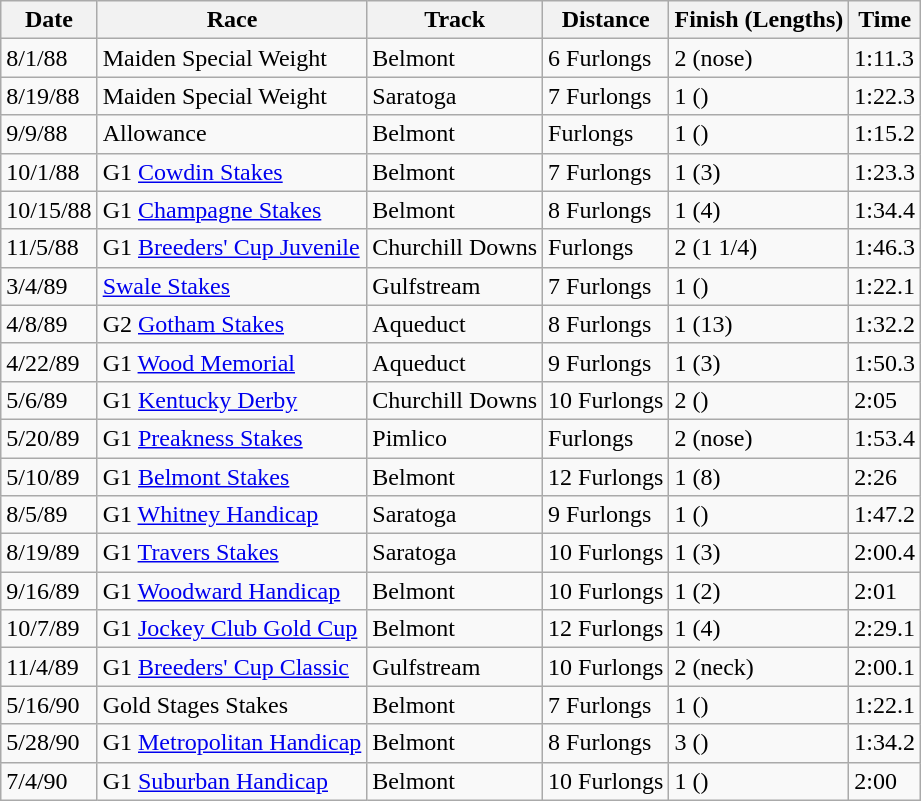<table class="wikitable">
<tr>
<th>Date</th>
<th>Race</th>
<th>Track</th>
<th>Distance</th>
<th>Finish (Lengths)</th>
<th>Time</th>
</tr>
<tr>
<td>8/1/88</td>
<td>Maiden Special Weight</td>
<td>Belmont</td>
<td>6 Furlongs</td>
<td>2 (nose)</td>
<td>1:11.3</td>
</tr>
<tr>
<td>8/19/88</td>
<td>Maiden Special Weight</td>
<td>Saratoga</td>
<td>7 Furlongs</td>
<td>1 ()</td>
<td>1:22.3</td>
</tr>
<tr>
<td>9/9/88</td>
<td>Allowance</td>
<td>Belmont</td>
<td> Furlongs</td>
<td>1 ()</td>
<td>1:15.2</td>
</tr>
<tr>
<td>10/1/88</td>
<td>G1 <a href='#'>Cowdin Stakes</a></td>
<td>Belmont</td>
<td>7 Furlongs</td>
<td>1 (3)</td>
<td>1:23.3</td>
</tr>
<tr>
<td>10/15/88</td>
<td>G1 <a href='#'>Champagne Stakes</a></td>
<td>Belmont</td>
<td>8 Furlongs</td>
<td>1 (4)</td>
<td>1:34.4</td>
</tr>
<tr>
<td>11/5/88</td>
<td>G1 <a href='#'>Breeders' Cup Juvenile</a></td>
<td>Churchill Downs</td>
<td> Furlongs</td>
<td>2 (1 1/4)</td>
<td>1:46.3</td>
</tr>
<tr>
<td>3/4/89</td>
<td><a href='#'>Swale Stakes</a></td>
<td>Gulfstream</td>
<td>7 Furlongs</td>
<td>1 ()</td>
<td>1:22.1</td>
</tr>
<tr>
<td>4/8/89</td>
<td>G2 <a href='#'>Gotham Stakes</a></td>
<td>Aqueduct</td>
<td>8 Furlongs</td>
<td>1 (13)</td>
<td>1:32.2</td>
</tr>
<tr>
<td>4/22/89</td>
<td>G1 <a href='#'>Wood Memorial</a></td>
<td>Aqueduct</td>
<td>9 Furlongs</td>
<td>1 (3)</td>
<td>1:50.3</td>
</tr>
<tr>
<td>5/6/89</td>
<td>G1 <a href='#'>Kentucky Derby</a></td>
<td>Churchill Downs</td>
<td>10 Furlongs</td>
<td>2 ()</td>
<td>2:05</td>
</tr>
<tr>
<td>5/20/89</td>
<td>G1 <a href='#'>Preakness Stakes</a></td>
<td>Pimlico</td>
<td> Furlongs</td>
<td>2 (nose)</td>
<td>1:53.4</td>
</tr>
<tr>
<td>5/10/89</td>
<td>G1 <a href='#'>Belmont Stakes</a></td>
<td>Belmont</td>
<td>12 Furlongs</td>
<td>1 (8)</td>
<td>2:26</td>
</tr>
<tr>
<td>8/5/89</td>
<td>G1 <a href='#'>Whitney Handicap</a></td>
<td>Saratoga</td>
<td>9 Furlongs</td>
<td>1 ()</td>
<td>1:47.2</td>
</tr>
<tr>
<td>8/19/89</td>
<td>G1 <a href='#'>Travers Stakes</a></td>
<td>Saratoga</td>
<td>10 Furlongs</td>
<td>1 (3)</td>
<td>2:00.4</td>
</tr>
<tr>
<td>9/16/89</td>
<td>G1 <a href='#'>Woodward Handicap</a></td>
<td>Belmont</td>
<td>10 Furlongs</td>
<td>1 (2)</td>
<td>2:01</td>
</tr>
<tr>
<td>10/7/89</td>
<td>G1 <a href='#'>Jockey Club Gold Cup</a></td>
<td>Belmont</td>
<td>12 Furlongs</td>
<td>1 (4)</td>
<td>2:29.1</td>
</tr>
<tr>
<td>11/4/89</td>
<td>G1 <a href='#'>Breeders' Cup Classic</a></td>
<td>Gulfstream</td>
<td>10 Furlongs</td>
<td>2 (neck)</td>
<td>2:00.1</td>
</tr>
<tr>
<td>5/16/90</td>
<td>Gold Stages Stakes</td>
<td>Belmont</td>
<td>7 Furlongs</td>
<td>1 ()</td>
<td>1:22.1</td>
</tr>
<tr>
<td>5/28/90</td>
<td>G1 <a href='#'>Metropolitan Handicap</a></td>
<td>Belmont</td>
<td>8 Furlongs</td>
<td>3 ()</td>
<td>1:34.2</td>
</tr>
<tr>
<td>7/4/90</td>
<td>G1 <a href='#'>Suburban Handicap</a></td>
<td>Belmont</td>
<td>10 Furlongs</td>
<td>1 ()</td>
<td>2:00</td>
</tr>
</table>
